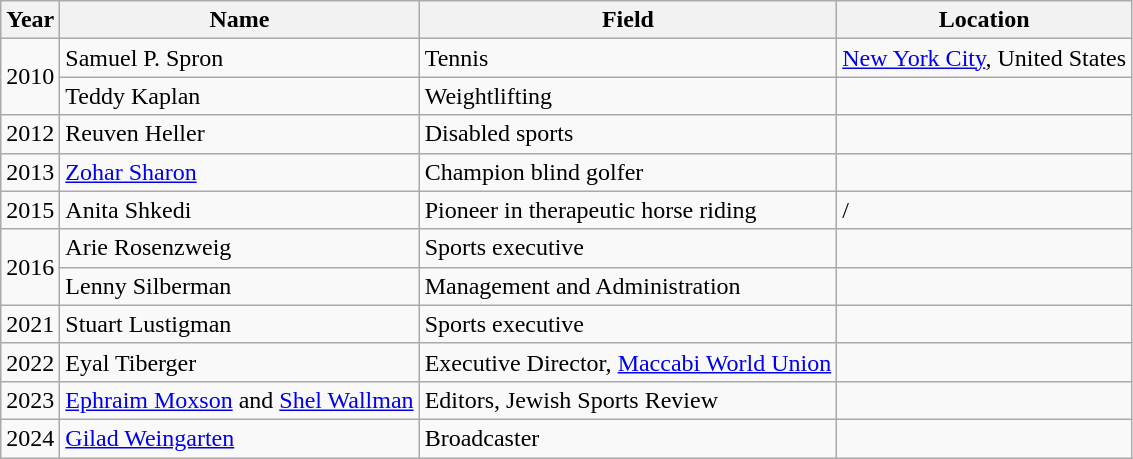<table class="wikitable sortable">
<tr>
<th>Year</th>
<th>Name</th>
<th>Field</th>
<th>Location</th>
</tr>
<tr>
<td rowspan=2>2010</td>
<td>Samuel P. Spron</td>
<td>Tennis</td>
<td> <a href='#'>New York City</a>, United States</td>
</tr>
<tr>
<td> Teddy Kaplan</td>
<td>Weightlifting</td>
<td></td>
</tr>
<tr>
<td>2012</td>
<td>Reuven Heller</td>
<td>Disabled sports</td>
<td></td>
</tr>
<tr>
<td>2013</td>
<td><a href='#'>Zohar Sharon</a></td>
<td>Champion blind golfer</td>
<td></td>
</tr>
<tr>
<td>2015</td>
<td>Anita Shkedi</td>
<td>Pioneer in therapeutic horse riding</td>
<td>/</td>
</tr>
<tr>
<td rowspan=2>2016</td>
<td>Arie Rosenzweig</td>
<td>Sports executive</td>
<td></td>
</tr>
<tr>
<td>Lenny Silberman</td>
<td>Management and Administration</td>
<td></td>
</tr>
<tr>
<td>2021</td>
<td>Stuart Lustigman</td>
<td>Sports executive</td>
<td></td>
</tr>
<tr>
<td>2022</td>
<td>Eyal Tiberger</td>
<td>Executive Director, <a href='#'>Maccabi World Union</a></td>
<td></td>
</tr>
<tr>
<td>2023</td>
<td><a href='#'>Ephraim Moxson</a> and <a href='#'>Shel Wallman</a></td>
<td>Editors, Jewish Sports Review</td>
<td></td>
</tr>
<tr>
<td>2024</td>
<td><a href='#'>Gilad Weingarten</a></td>
<td>Broadcaster</td>
<td></td>
</tr>
</table>
